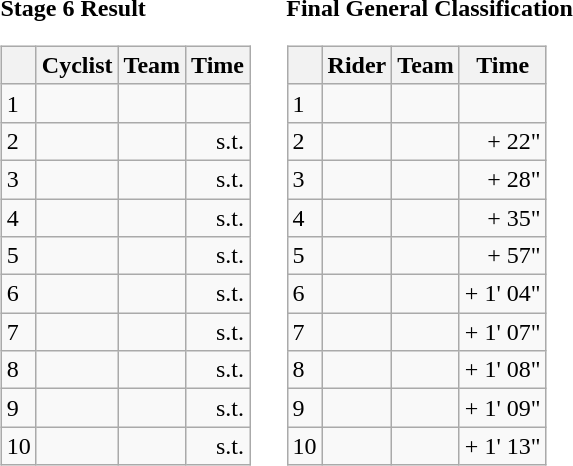<table>
<tr>
<td><strong>Stage 6 Result</strong><br><table class="wikitable">
<tr>
<th></th>
<th>Cyclist</th>
<th>Team</th>
<th>Time</th>
</tr>
<tr>
<td>1</td>
<td> </td>
<td></td>
<td align="right"></td>
</tr>
<tr>
<td>2</td>
<td></td>
<td></td>
<td align="right">s.t.</td>
</tr>
<tr>
<td>3</td>
<td></td>
<td></td>
<td align="right">s.t.</td>
</tr>
<tr>
<td>4</td>
<td></td>
<td></td>
<td align="right">s.t.</td>
</tr>
<tr>
<td>5</td>
<td></td>
<td></td>
<td align="right">s.t.</td>
</tr>
<tr>
<td>6</td>
<td></td>
<td></td>
<td align="right">s.t.</td>
</tr>
<tr>
<td>7</td>
<td></td>
<td></td>
<td align="right">s.t.</td>
</tr>
<tr>
<td>8</td>
<td></td>
<td></td>
<td align="right">s.t.</td>
</tr>
<tr>
<td>9</td>
<td></td>
<td></td>
<td align="right">s.t.</td>
</tr>
<tr>
<td>10</td>
<td></td>
<td></td>
<td align="right">s.t.</td>
</tr>
</table>
</td>
<td></td>
<td><strong>Final General Classification</strong><br><table class="wikitable">
<tr>
<th></th>
<th>Rider</th>
<th>Team</th>
<th>Time</th>
</tr>
<tr>
<td>1</td>
<td> </td>
<td></td>
<td align="right"></td>
</tr>
<tr>
<td>2</td>
<td></td>
<td></td>
<td align="right">+ 22"</td>
</tr>
<tr>
<td>3</td>
<td></td>
<td></td>
<td align="right">+ 28"</td>
</tr>
<tr>
<td>4</td>
<td></td>
<td></td>
<td align="right">+ 35"</td>
</tr>
<tr>
<td>5</td>
<td></td>
<td></td>
<td align="right">+ 57"</td>
</tr>
<tr>
<td>6</td>
<td></td>
<td></td>
<td align="right">+ 1' 04"</td>
</tr>
<tr>
<td>7</td>
<td></td>
<td></td>
<td align="right">+ 1' 07"</td>
</tr>
<tr>
<td>8</td>
<td></td>
<td></td>
<td align="right">+ 1' 08"</td>
</tr>
<tr>
<td>9</td>
<td></td>
<td></td>
<td align="right">+ 1' 09"</td>
</tr>
<tr>
<td>10</td>
<td></td>
<td></td>
<td align="right">+ 1' 13"</td>
</tr>
</table>
</td>
</tr>
</table>
